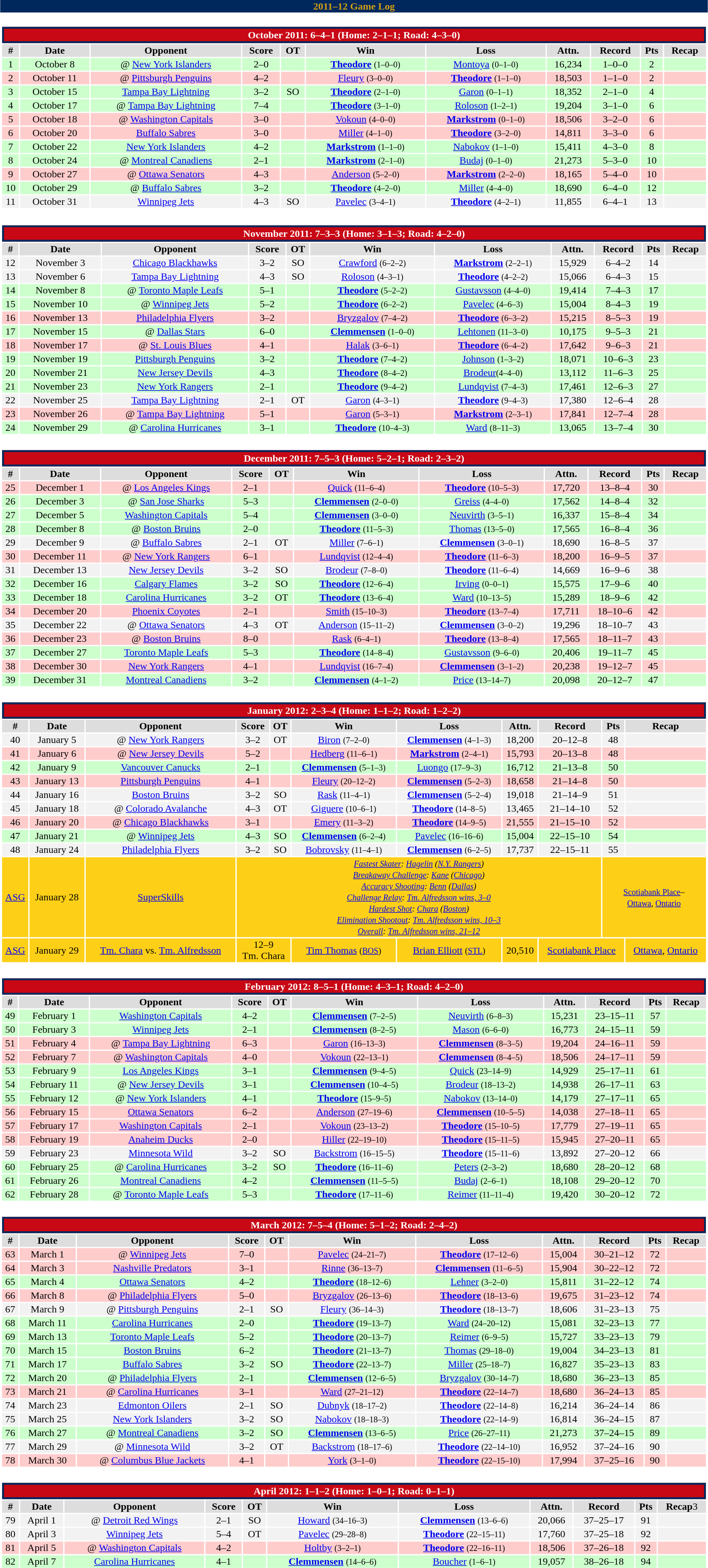<table class="toccolours collapsible" width=90% style="clear:both; margin:1.5em auto; text-align:center;">
<tr>
<th colspan=11 style="background:#01285D; color:#D6A10F">2011–12 Game Log</th>
</tr>
<tr>
<td colspan=11><br><table class="toccolours collapsible collapsed" width=100%>
<tr>
<th colspan=11 style="background:#C80815; color:white; border: 3px solid #01285D">October 2011: 6–4–1  (Home: 2–1–1;   Road: 4–3–0)</th>
</tr>
<tr align="center" bgcolor="#dddddd">
<td><strong>#</strong></td>
<td><strong>Date</strong></td>
<td><strong>Opponent</strong></td>
<td><strong>Score</strong></td>
<td><strong>OT</strong></td>
<td><strong>Win</strong></td>
<td><strong>Loss</strong></td>
<td><strong>Attn.</strong></td>
<td><strong>Record</strong></td>
<td><strong>Pts</strong></td>
<td><strong>Recap</strong></td>
</tr>
<tr align="center" bgcolor="#ccffcc">
<td>1</td>
<td>October 8</td>
<td>@ <a href='#'>New York Islanders</a></td>
<td>2–0</td>
<td></td>
<td><strong><a href='#'>Theodore</a></strong> <small>(1–0–0)</small></td>
<td><a href='#'>Montoya</a> <small>(0–1–0)</small></td>
<td>16,234</td>
<td>1–0–0</td>
<td>2</td>
<td></td>
</tr>
<tr align="center" bgcolor="#ffcccc">
<td>2</td>
<td>October 11</td>
<td>@ <a href='#'>Pittsburgh Penguins</a></td>
<td>4–2</td>
<td></td>
<td><a href='#'>Fleury</a> <small>(3–0–0)</small></td>
<td><strong><a href='#'>Theodore</a></strong> <small>(1–1–0)</small></td>
<td>18,503</td>
<td>1–1–0</td>
<td>2</td>
<td></td>
</tr>
<tr align="center" bgcolor="#ccffcc">
<td>3</td>
<td>October 15</td>
<td><a href='#'>Tampa Bay Lightning</a></td>
<td>3–2</td>
<td>SO</td>
<td><strong><a href='#'>Theodore</a></strong> <small>(2–1–0)</small></td>
<td><a href='#'>Garon</a> <small>(0–1–1)</small></td>
<td>18,352</td>
<td>2–1–0</td>
<td>4</td>
<td></td>
</tr>
<tr align="center" bgcolor="#ccffcc">
<td>4</td>
<td>October 17</td>
<td>@ <a href='#'>Tampa Bay Lightning</a></td>
<td>7–4</td>
<td></td>
<td><strong><a href='#'>Theodore</a></strong> <small>(3–1–0)</small></td>
<td><a href='#'>Roloson</a> <small>(1–2–1)</small></td>
<td>19,204</td>
<td>3–1–0</td>
<td>6</td>
<td></td>
</tr>
<tr align="center" bgcolor="#ffcccc">
<td>5</td>
<td>October 18</td>
<td>@ <a href='#'>Washington Capitals</a></td>
<td>3–0</td>
<td></td>
<td><a href='#'>Vokoun</a> <small>(4–0–0)</small></td>
<td><strong><a href='#'>Markstrom</a></strong> <small>(0–1–0)</small></td>
<td>18,506</td>
<td>3–2–0</td>
<td>6</td>
<td></td>
</tr>
<tr align="center" bgcolor="#ffcccc">
<td>6</td>
<td>October 20</td>
<td><a href='#'>Buffalo Sabres</a></td>
<td>3–0</td>
<td></td>
<td><a href='#'>Miller</a> <small>(4–1–0)</small></td>
<td><strong><a href='#'>Theodore</a></strong> <small>(3–2–0)</small></td>
<td>14,811</td>
<td>3–3–0</td>
<td>6</td>
<td></td>
</tr>
<tr align="center" bgcolor="#ccffcc">
<td>7</td>
<td>October 22</td>
<td><a href='#'>New York Islanders</a></td>
<td>4–2</td>
<td></td>
<td><strong><a href='#'>Markstrom</a></strong> <small>(1–1–0)</small></td>
<td><a href='#'>Nabokov</a> <small>(1–1–0)</small></td>
<td>15,411</td>
<td>4–3–0</td>
<td>8</td>
<td></td>
</tr>
<tr align="center" bgcolor="#ccffcc">
<td>8</td>
<td>October 24</td>
<td>@ <a href='#'>Montreal Canadiens</a></td>
<td>2–1</td>
<td></td>
<td><strong><a href='#'>Markstrom</a></strong> <small>(2–1–0)</small></td>
<td><a href='#'>Budaj</a> <small>(0–1–0)</small></td>
<td>21,273</td>
<td>5–3–0</td>
<td>10</td>
<td></td>
</tr>
<tr align="center" bgcolor="#ffcccc">
<td>9</td>
<td>October 27</td>
<td>@ <a href='#'>Ottawa Senators</a></td>
<td>4–3</td>
<td></td>
<td><a href='#'>Anderson</a> <small>(5–2–0)</small></td>
<td><strong><a href='#'>Markstrom</a></strong> <small>(2–2–0)</small></td>
<td>18,165</td>
<td>5–4–0</td>
<td>10</td>
<td></td>
</tr>
<tr align="center" bgcolor="#ccffcc">
<td>10</td>
<td>October 29</td>
<td>@ <a href='#'>Buffalo Sabres</a></td>
<td>3–2</td>
<td></td>
<td><strong><a href='#'>Theodore</a></strong> <small>(4–2–0)</small></td>
<td><a href='#'>Miller</a> <small>(4–4–0)</small></td>
<td>18,690</td>
<td>6–4–0</td>
<td>12</td>
<td></td>
</tr>
<tr align="center" bgcolor="#f2f2f2">
<td>11</td>
<td>October 31</td>
<td><a href='#'>Winnipeg Jets</a></td>
<td>4–3</td>
<td>SO</td>
<td><a href='#'>Pavelec</a> <small>(3–4–1)</small></td>
<td><strong><a href='#'>Theodore</a></strong> <small>(4–2–1)</small></td>
<td>11,855</td>
<td>6–4–1</td>
<td>13</td>
<td></td>
</tr>
<tr align="center" bgcolor="#ccffcc">
</tr>
</table>
</td>
</tr>
<tr>
<td colspan=11><br><table class="toccolours collapsible collapsed" width=100%>
<tr>
<th colspan=11 style="background:#c80815; color:#fff; border: 3px solid #01285D">November 2011: 7–3–3  (Home: 3–1–3;  Road: 4–2–0)</th>
</tr>
<tr align="center" bgcolor="#dddddd">
<td><strong>#</strong></td>
<td><strong>Date</strong></td>
<td><strong>Opponent</strong></td>
<td><strong>Score</strong></td>
<td><strong>OT</strong></td>
<td><strong>Win</strong></td>
<td><strong>Loss</strong></td>
<td><strong>Attn.</strong></td>
<td><strong>Record</strong></td>
<td><strong>Pts</strong></td>
<td><strong>Recap</strong></td>
</tr>
<tr align="center" bgcolor="#f2f2f2">
<td>12</td>
<td>November 3</td>
<td><a href='#'>Chicago Blackhawks</a></td>
<td>3–2</td>
<td>SO</td>
<td><a href='#'>Crawford</a> <small>(6–2–2)</small></td>
<td><strong><a href='#'>Markstrom</a></strong> <small>(2–2–1)</small></td>
<td>15,929</td>
<td>6–4–2</td>
<td>14</td>
<td></td>
</tr>
<tr align="center" bgcolor="#f2f2f2">
<td>13</td>
<td>November 6</td>
<td><a href='#'>Tampa Bay Lightning</a></td>
<td>4–3</td>
<td>SO</td>
<td><a href='#'>Roloson</a> <small>(4–3–1)</small></td>
<td><strong><a href='#'>Theodore</a></strong> <small>(4–2–2)</small></td>
<td>15,066</td>
<td>6–4–3</td>
<td>15</td>
<td></td>
</tr>
<tr align="center" bgcolor="#ccffcc">
<td>14</td>
<td>November 8</td>
<td>@  <a href='#'>Toronto Maple Leafs</a></td>
<td>5–1</td>
<td></td>
<td><strong><a href='#'>Theodore</a></strong> <small>(5–2–2)</small></td>
<td><a href='#'>Gustavsson</a> <small>(4–4–0)</small></td>
<td>19,414</td>
<td>7–4–3</td>
<td>17</td>
<td></td>
</tr>
<tr align="center" bgcolor="#ccffcc">
<td>15</td>
<td>November 10</td>
<td>@ <a href='#'>Winnipeg Jets</a></td>
<td>5–2</td>
<td></td>
<td><strong><a href='#'>Theodore</a></strong> <small>(6–2–2)</small></td>
<td><a href='#'>Pavelec</a> <small>(4–6–3)</small></td>
<td>15,004</td>
<td>8–4–3</td>
<td>19</td>
<td></td>
</tr>
<tr align="center" bgcolor="#ffcccc">
<td>16</td>
<td>November 13</td>
<td><a href='#'>Philadelphia Flyers</a></td>
<td>3–2</td>
<td></td>
<td><a href='#'>Bryzgalov</a> <small>(7–4–2)</small></td>
<td><strong><a href='#'>Theodore</a></strong> <small>(6–3–2)</small></td>
<td>15,215</td>
<td>8–5–3</td>
<td>19</td>
<td></td>
</tr>
<tr align="center" bgcolor="#ccffcc">
<td>17</td>
<td>November 15</td>
<td>@ <a href='#'>Dallas Stars</a></td>
<td>6–0</td>
<td></td>
<td><strong><a href='#'>Clemmensen</a></strong> <small>(1–0–0)</small></td>
<td><a href='#'>Lehtonen</a> <small>(11–3–0)</small></td>
<td>10,175</td>
<td>9–5–3</td>
<td>21</td>
<td></td>
</tr>
<tr align="center" bgcolor="#ffcccc">
<td>18</td>
<td>November 17</td>
<td>@ <a href='#'>St. Louis Blues</a></td>
<td>4–1</td>
<td></td>
<td><a href='#'>Halak</a> <small>(3–6–1)</small></td>
<td><strong><a href='#'>Theodore</a></strong> <small>(6–4–2)</small></td>
<td>17,642</td>
<td>9–6–3</td>
<td>21</td>
<td></td>
</tr>
<tr align="center" bgcolor="#ccffcc">
<td>19</td>
<td>November 19</td>
<td><a href='#'>Pittsburgh Penguins</a></td>
<td>3–2</td>
<td></td>
<td><strong><a href='#'>Theodore</a></strong> <small>(7–4–2)</small></td>
<td><a href='#'>Johnson</a> <small>(1–3–2)</small></td>
<td>18,071</td>
<td>10–6–3</td>
<td>23</td>
<td></td>
</tr>
<tr align="center" bgcolor="#ccffcc">
<td>20</td>
<td>November 21</td>
<td><a href='#'>New Jersey Devils</a></td>
<td>4–3</td>
<td></td>
<td><strong><a href='#'>Theodore</a></strong> <small>(8–4–2)</small></td>
<td><a href='#'>Brodeur</a><small>(4–4–0)</small></td>
<td>13,112</td>
<td>11–6–3</td>
<td>25</td>
<td></td>
</tr>
<tr align="center" bgcolor="#ccffcc">
<td>21</td>
<td>November 23</td>
<td><a href='#'>New York Rangers</a></td>
<td>2–1</td>
<td></td>
<td><strong><a href='#'>Theodore</a></strong> <small>(9–4–2)</small></td>
<td><a href='#'>Lundqvist</a> <small>(7–4–3)</small></td>
<td>17,461</td>
<td>12–6–3</td>
<td>27</td>
<td></td>
</tr>
<tr align="center" bgcolor="#f2f2f2">
<td>22</td>
<td>November 25</td>
<td><a href='#'>Tampa Bay Lightning</a></td>
<td>2–1</td>
<td>OT</td>
<td><a href='#'>Garon</a> <small>(4–3–1)</small></td>
<td><strong><a href='#'>Theodore</a></strong> <small>(9–4–3)</small></td>
<td>17,380</td>
<td>12–6–4</td>
<td>28</td>
<td></td>
</tr>
<tr align="center" bgcolor="#ffcccc">
<td>23</td>
<td>November 26</td>
<td>@ <a href='#'>Tampa Bay Lightning</a></td>
<td>5–1</td>
<td></td>
<td><a href='#'>Garon</a> <small>(5–3–1)</small></td>
<td><strong><a href='#'>Markstrom</a></strong> <small>(2–3–1)</small></td>
<td>17,841</td>
<td>12–7–4</td>
<td>28</td>
<td></td>
</tr>
<tr align="center" bgcolor="#ccffcc">
<td>24</td>
<td>November 29</td>
<td>@ <a href='#'>Carolina Hurricanes</a></td>
<td>3–1</td>
<td></td>
<td><strong><a href='#'>Theodore</a></strong> <small>(10–4–3)</small></td>
<td><a href='#'>Ward</a> <small>(8–11–3)</small></td>
<td>13,065</td>
<td>13–7–4</td>
<td>30</td>
<td></td>
</tr>
</table>
</td>
</tr>
<tr>
<td colspan=11><br><table class="toccolours collapsible collapsed" width=100%>
<tr>
<th colspan=11 style="background:#c80815; color:#fff; border: 3px solid #01285D">December 2011: 7–5–3  (Home: 5–2–1;   Road: 2–3–2)</th>
</tr>
<tr align="center" bgcolor="#dddddd">
<td><strong>#</strong></td>
<td><strong>Date</strong></td>
<td><strong>Opponent</strong></td>
<td><strong>Score</strong></td>
<td><strong>OT</strong></td>
<td><strong>Win</strong></td>
<td><strong>Loss</strong></td>
<td><strong>Attn.</strong></td>
<td><strong>Record</strong></td>
<td><strong>Pts</strong></td>
<td><strong>Recap</strong></td>
</tr>
<tr align="center" bgcolor="#ffcccc">
<td>25</td>
<td>December 1</td>
<td>@ <a href='#'>Los Angeles Kings</a></td>
<td>2–1</td>
<td></td>
<td><a href='#'>Quick</a> <small>(11–6–4)</small></td>
<td><strong><a href='#'>Theodore</a></strong> <small>(10–5–3)</small></td>
<td>17,720</td>
<td>13–8–4</td>
<td>30</td>
<td></td>
</tr>
<tr align="center" bgcolor="#ccffcc">
<td>26</td>
<td>December 3</td>
<td>@ <a href='#'>San Jose Sharks</a></td>
<td>5–3</td>
<td></td>
<td><strong><a href='#'>Clemmensen</a></strong> <small>(2–0–0)</small></td>
<td><a href='#'>Greiss</a> <small>(4–4–0)</small></td>
<td>17,562</td>
<td>14–8–4</td>
<td>32</td>
<td></td>
</tr>
<tr align="center" bgcolor="#ccffcc">
<td>27</td>
<td>December 5</td>
<td><a href='#'>Washington Capitals</a></td>
<td>5–4</td>
<td></td>
<td><strong><a href='#'>Clemmensen</a></strong> <small>(3–0–0)</small></td>
<td><a href='#'>Neuvirth</a> <small>(3–5–1)</small></td>
<td>16,337</td>
<td>15–8–4</td>
<td>34</td>
<td></td>
</tr>
<tr align="center" bgcolor="#ccffcc">
<td>28</td>
<td>December 8</td>
<td>@ <a href='#'>Boston Bruins</a></td>
<td>2–0</td>
<td></td>
<td><strong><a href='#'>Theodore</a></strong> <small>(11–5–3)</small></td>
<td><a href='#'>Thomas</a> <small>(13–5–0)</small></td>
<td>17,565</td>
<td>16–8–4</td>
<td>36</td>
<td></td>
</tr>
<tr align="center" bgcolor="#f2f2f2">
<td>29</td>
<td>December 9</td>
<td>@ <a href='#'>Buffalo Sabres</a></td>
<td>2–1</td>
<td>OT</td>
<td><a href='#'>Miller</a> <small>(7–6–1)</small></td>
<td><strong><a href='#'>Clemmensen</a></strong> <small>(3–0–1)</small></td>
<td>18,690</td>
<td>16–8–5</td>
<td>37</td>
<td></td>
</tr>
<tr align="center" bgcolor="#ffcccc">
<td>30</td>
<td>December 11</td>
<td>@ <a href='#'>New York Rangers</a></td>
<td>6–1</td>
<td></td>
<td><a href='#'>Lundqvist</a> <small>(12–4–4)</small></td>
<td><strong><a href='#'>Theodore</a></strong> <small>(11–6–3)</small></td>
<td>18,200</td>
<td>16–9–5</td>
<td>37</td>
<td></td>
</tr>
<tr align="center" bgcolor="#f2f2f2">
<td>31</td>
<td>December 13</td>
<td><a href='#'>New Jersey Devils</a></td>
<td>3–2</td>
<td>SO</td>
<td><a href='#'>Brodeur</a> <small>(7–8–0)</small></td>
<td><strong><a href='#'>Theodore</a></strong> <small>(11–6–4)</small></td>
<td>14,669</td>
<td>16–9–6</td>
<td>38</td>
<td></td>
</tr>
<tr align="center" bgcolor="#ccffcc">
<td>32</td>
<td>December 16</td>
<td><a href='#'>Calgary Flames</a></td>
<td>3–2</td>
<td>SO</td>
<td><strong><a href='#'>Theodore</a></strong> <small>(12–6–4)</small></td>
<td><a href='#'>Irving</a> <small>(0–0–1)</small></td>
<td>15,575</td>
<td>17–9–6</td>
<td>40</td>
<td></td>
</tr>
<tr align="center" bgcolor="#ccffcc">
<td>33</td>
<td>December 18</td>
<td><a href='#'>Carolina Hurricanes</a></td>
<td>3–2</td>
<td>OT</td>
<td><strong><a href='#'>Theodore</a></strong> <small>(13–6–4)</small></td>
<td><a href='#'>Ward</a> <small>(10–13–5)</small></td>
<td>15,289</td>
<td>18–9–6</td>
<td>42</td>
<td></td>
</tr>
<tr align="center" bgcolor="#ffcccc">
<td>34</td>
<td>December 20</td>
<td><a href='#'>Phoenix Coyotes</a></td>
<td>2–1</td>
<td></td>
<td><a href='#'>Smith</a> <small>(15–10–3)</small></td>
<td><strong><a href='#'>Theodore</a></strong> <small>(13–7–4)</small></td>
<td>17,711</td>
<td>18–10–6</td>
<td>42</td>
<td></td>
</tr>
<tr align="center" bgcolor="#f2f2f2">
<td>35</td>
<td>December 22</td>
<td>@ <a href='#'>Ottawa Senators</a></td>
<td>4–3</td>
<td>OT</td>
<td><a href='#'>Anderson</a> <small>(15–11–2)</small></td>
<td><strong><a href='#'>Clemmensen</a></strong> <small>(3–0–2)</small></td>
<td>19,296</td>
<td>18–10–7</td>
<td>43</td>
<td></td>
</tr>
<tr align="center" bgcolor="#ffcccc">
<td>36</td>
<td>December 23</td>
<td>@ <a href='#'>Boston Bruins</a></td>
<td>8–0</td>
<td></td>
<td><a href='#'>Rask</a> <small>(6–4–1)</small></td>
<td><strong><a href='#'>Theodore</a></strong> <small>(13–8–4)</small></td>
<td>17,565</td>
<td>18–11–7</td>
<td>43</td>
<td></td>
</tr>
<tr align="center" bgcolor="#ccffcc">
<td>37</td>
<td>December 27</td>
<td><a href='#'>Toronto Maple Leafs</a></td>
<td>5–3</td>
<td></td>
<td><strong><a href='#'>Theodore</a></strong> <small>(14–8–4)</small></td>
<td><a href='#'>Gustavsson</a> <small>(9–6–0)</small></td>
<td>20,406</td>
<td>19–11–7</td>
<td>45</td>
<td></td>
</tr>
<tr align="center" bgcolor="#ffcccc">
<td>38</td>
<td>December 30</td>
<td><a href='#'>New York Rangers</a></td>
<td>4–1</td>
<td></td>
<td><a href='#'>Lundqvist</a> <small>(16–7–4)</small></td>
<td><strong><a href='#'>Clemmensen</a></strong> <small>(3–1–2)</small></td>
<td>20,238</td>
<td>19–12–7</td>
<td>45</td>
<td></td>
</tr>
<tr align="center" bgcolor="#ccffcc">
<td>39</td>
<td>December 31</td>
<td><a href='#'>Montreal Canadiens</a></td>
<td>3–2</td>
<td></td>
<td><strong><a href='#'>Clemmensen</a></strong> <small>(4–1–2)</small></td>
<td><a href='#'>Price</a> <small>(13–14–7)</small></td>
<td>20,098</td>
<td>20–12–7</td>
<td>47</td>
<td></td>
</tr>
</table>
</td>
</tr>
<tr>
<td colspan=11><br><table class="toccolours collapsible collapsed" width=100%>
<tr>
<th colspan=11 style="background:#c80815; color:#fff; border: 3px solid #01285D">January 2012: 2–3–4  (Home: 1–1–2;   Road: 1–2–2)</th>
</tr>
<tr align="center" bgcolor="#dddddd">
<td><strong>#</strong></td>
<td><strong>Date</strong></td>
<td><strong>Opponent</strong></td>
<td><strong>Score</strong></td>
<td><strong>OT</strong></td>
<td><strong>Win</strong></td>
<td><strong>Loss</strong></td>
<td><strong>Attn.</strong></td>
<td><strong>Record</strong></td>
<td><strong>Pts</strong></td>
<td><strong>Recap</strong></td>
</tr>
<tr align="center" bgcolor="#f2f2f2">
<td>40</td>
<td>January 5</td>
<td>@ <a href='#'>New York Rangers</a></td>
<td>3–2</td>
<td>OT</td>
<td><a href='#'>Biron</a> <small>(7–2–0)</small></td>
<td><strong><a href='#'>Clemmensen</a></strong> <small>(4–1–3)</small></td>
<td>18,200</td>
<td>20–12–8</td>
<td>48</td>
<td></td>
</tr>
<tr align="center" bgcolor="#ffcccc">
<td>41</td>
<td>January 6</td>
<td>@ <a href='#'>New Jersey Devils</a></td>
<td>5–2</td>
<td></td>
<td><a href='#'>Hedberg</a> <small>(11–6–1)</small></td>
<td><strong><a href='#'>Markstrom</a></strong> <small>(2–4–1)</small></td>
<td>15,793</td>
<td>20–13–8</td>
<td>48</td>
<td></td>
</tr>
<tr align="center" bgcolor="#ccffcc">
<td>42</td>
<td>January 9</td>
<td><a href='#'>Vancouver Canucks</a></td>
<td>2–1</td>
<td></td>
<td><strong><a href='#'>Clemmensen</a></strong> <small>(5–1–3)</small></td>
<td><a href='#'>Luongo</a> <small>(17–9–3)</small></td>
<td>16,712</td>
<td>21–13–8</td>
<td>50</td>
<td></td>
</tr>
<tr align="center" bgcolor="#ffcccc">
<td>43</td>
<td>January 13</td>
<td><a href='#'>Pittsburgh Penguins</a></td>
<td>4–1</td>
<td></td>
<td><a href='#'>Fleury</a> <small>(20–12–2)</small></td>
<td><strong><a href='#'>Clemmensen</a></strong> <small>(5–2–3)</small></td>
<td>18,658</td>
<td>21–14–8</td>
<td>50</td>
<td></td>
</tr>
<tr align="center" bgcolor="#f2f2f2">
<td>44</td>
<td>January 16</td>
<td><a href='#'>Boston Bruins</a></td>
<td>3–2</td>
<td>SO</td>
<td><a href='#'>Rask</a> <small>(11–4–1)</small></td>
<td><strong><a href='#'>Clemmensen</a></strong> <small>(5–2–4)</small></td>
<td>19,018</td>
<td>21–14–9</td>
<td>51</td>
<td></td>
</tr>
<tr align="center" bgcolor="#f2f2f2">
<td>45</td>
<td>January 18</td>
<td>@ <a href='#'>Colorado Avalanche</a></td>
<td>4–3</td>
<td>OT</td>
<td><a href='#'>Giguere</a> <small>(10–6–1)</small></td>
<td><strong><a href='#'>Theodore</a></strong> <small>(14–8–5)</small></td>
<td>13,465</td>
<td>21–14–10</td>
<td>52</td>
<td></td>
</tr>
<tr align="center" bgcolor="#ffcccc">
<td>46</td>
<td>January 20</td>
<td>@ <a href='#'>Chicago Blackhawks</a></td>
<td>3–1</td>
<td></td>
<td><a href='#'>Emery</a> <small>(11–3–2)</small></td>
<td><strong><a href='#'>Theodore</a></strong> <small>(14–9–5)</small></td>
<td>21,555</td>
<td>21–15–10</td>
<td>52</td>
<td></td>
</tr>
<tr align="center" bgcolor="#ccffcc">
<td>47</td>
<td>January 21</td>
<td>@ <a href='#'>Winnipeg Jets</a></td>
<td>4–3</td>
<td>SO</td>
<td><strong><a href='#'>Clemmensen</a></strong> <small>(6–2–4)</small></td>
<td><a href='#'>Pavelec</a> <small>(16–16–6)</small></td>
<td>15,004</td>
<td>22–15–10</td>
<td>54</td>
<td></td>
</tr>
<tr align="center" bgcolor="#f2f2f2">
<td>48</td>
<td>January 24</td>
<td><a href='#'>Philadelphia Flyers</a></td>
<td>3–2</td>
<td>SO</td>
<td><a href='#'>Bobrovsky</a> <small>(11–4–1)</small></td>
<td><strong><a href='#'>Clemmensen</a></strong> <small>(6–2–5)</small></td>
<td>17,737</td>
<td>22–15–11</td>
<td>55</td>
<td></td>
</tr>
<tr align="center" bgcolor="#fdd017">
<td><a href='#'>ASG</a></td>
<td>January 28</td>
<td><a href='#'>SuperSkills</a></td>
<td colspan="6"><small> <em><a href='#'>Fastest Skater</a>: <a href='#'>Hagelin</a> (<a href='#'>N.Y. Rangers</a>)</em></small> <br> <small><em><a href='#'>Breakaway Challenge</a>: <a href='#'>Kane</a> (<a href='#'>Chicago</a>)</em></small> <br> <small><em><a href='#'>Accuracy Shooting</a>: <a href='#'>Benn</a> (<a href='#'>Dallas</a>)</em></small> <br> <small><em><a href='#'>Challenge Relay</a>: <a href='#'>Tm. Alfredsson wins, 3–0</a></em></small> <br> <small><em><a href='#'>Hardest Shot</a>: <a href='#'>Chara</a> (<a href='#'>Boston</a>)</em></small> <br> <small><em><a href='#'>Elimination Shootout</a>: <a href='#'>Tm. Alfredsson wins, 10–3</a></em></small> <br> <small><em><a href='#'>Overall</a>: <a href='#'>Tm. Alfredsson wins, 21–12</a></em></small> <br></td>
<td colspan="2"><small><a href='#'>Scotiabank Place</a>– <br> <a href='#'>Ottawa</a>, <a href='#'>Ontario</a></small></td>
</tr>
<tr align="center" bgcolor="#fdd017">
<td><a href='#'>ASG</a></td>
<td>January 29</td>
<td><a href='#'>Tm. Chara</a> vs. <a href='#'>Tm. Alfredsson</a></td>
<td colspan="2">12–9 <br> Tm. Chara</td>
<td><a href='#'>Tim Thomas</a> <small>(<a href='#'>BOS</a>)</small></td>
<td><a href='#'>Brian Elliott</a> <small>(<a href='#'>STL</a>)</small></td>
<td>20,510</td>
<td colspan="2"><a href='#'>Scotiabank Place</a></td>
<td><a href='#'>Ottawa</a>, <a href='#'>Ontario</a></td>
</tr>
</table>
</td>
</tr>
<tr>
<td colspan=11><br><table class="toccolours collapsible collapsed" width=100%>
<tr>
<th colspan=11 style="background:#c80815; color:#fff; border: 3px solid #01285D">February 2012: 8–5–1  (Home: 4–3–1;   Road: 4–2–0)</th>
</tr>
<tr align="center" bgcolor="#dddddd">
<td><strong>#</strong></td>
<td><strong>Date</strong></td>
<td><strong>Opponent</strong></td>
<td><strong>Score</strong></td>
<td><strong>OT</strong></td>
<td><strong>Win</strong></td>
<td><strong>Loss</strong></td>
<td><strong>Attn.</strong></td>
<td><strong>Record</strong></td>
<td><strong>Pts</strong></td>
<td><strong>Recap</strong></td>
</tr>
<tr align="center" bgcolor="#ccffcc">
<td>49</td>
<td>February 1</td>
<td><a href='#'>Washington Capitals</a></td>
<td>4–2</td>
<td></td>
<td><strong><a href='#'>Clemmensen</a></strong> <small>(7–2–5)</small></td>
<td><a href='#'>Neuvirth</a> <small>(6–8–3)</small></td>
<td>15,231</td>
<td>23–15–11</td>
<td>57</td>
<td></td>
</tr>
<tr align="center" bgcolor="#ccffcc">
<td>50</td>
<td>February 3</td>
<td><a href='#'>Winnipeg Jets</a></td>
<td>2–1</td>
<td></td>
<td><strong><a href='#'>Clemmensen</a></strong> <small>(8–2–5)</small></td>
<td><a href='#'>Mason</a> <small>(6–6–0)</small></td>
<td>16,773</td>
<td>24–15–11</td>
<td>59</td>
<td></td>
</tr>
<tr align="center" bgcolor="#ffcccc">
<td>51</td>
<td>February 4</td>
<td>@ <a href='#'>Tampa Bay Lightning</a></td>
<td>6–3</td>
<td></td>
<td><a href='#'>Garon</a> <small>(16–13–3)</small></td>
<td><strong><a href='#'>Clemmensen</a></strong> <small>(8–3–5)</small></td>
<td>19,204</td>
<td>24–16–11</td>
<td>59</td>
<td></td>
</tr>
<tr align="center" bgcolor="#ffcccc">
<td>52</td>
<td>February 7</td>
<td>@ <a href='#'>Washington Capitals</a></td>
<td>4–0</td>
<td></td>
<td><a href='#'>Vokoun</a> <small>(22–13–1)</small></td>
<td><strong><a href='#'>Clemmensen</a></strong> <small>(8–4–5)</small></td>
<td>18,506</td>
<td>24–17–11</td>
<td>59</td>
<td></td>
</tr>
<tr align="center" bgcolor="#ccffcc">
<td>53</td>
<td>February 9</td>
<td><a href='#'>Los Angeles Kings</a></td>
<td>3–1</td>
<td></td>
<td><strong><a href='#'>Clemmensen</a></strong> <small>(9–4–5)</small></td>
<td><a href='#'>Quick</a> <small>(23–14–9)</small></td>
<td>14,929</td>
<td>25–17–11</td>
<td>61</td>
<td></td>
</tr>
<tr align="center" bgcolor="#ccffcc">
<td>54</td>
<td>February 11</td>
<td>@ <a href='#'>New Jersey Devils</a></td>
<td>3–1</td>
<td></td>
<td><strong><a href='#'>Clemmensen</a></strong> <small>(10–4–5)</small></td>
<td><a href='#'>Brodeur</a> <small>(18–13–2)</small></td>
<td>14,938</td>
<td>26–17–11</td>
<td>63</td>
<td></td>
</tr>
<tr align="center" bgcolor="#ccffcc">
<td>55</td>
<td>February 12</td>
<td>@ <a href='#'>New York Islanders</a></td>
<td>4–1</td>
<td></td>
<td><strong><a href='#'>Theodore</a></strong> <small>(15–9–5)</small></td>
<td><a href='#'>Nabokov</a> <small>(13–14–0)</small></td>
<td>14,179</td>
<td>27–17–11</td>
<td>65</td>
<td></td>
</tr>
<tr align="center" bgcolor="#ffcccc">
<td>56</td>
<td>February 15</td>
<td><a href='#'>Ottawa Senators</a></td>
<td>6–2</td>
<td></td>
<td><a href='#'>Anderson</a> <small>(27–19–6)</small></td>
<td><strong><a href='#'>Clemmensen</a></strong> <small>(10–5–5)</small></td>
<td>14,038</td>
<td>27–18–11</td>
<td>65</td>
<td></td>
</tr>
<tr align="center" bgcolor="#ffcccc">
<td>57</td>
<td>February 17</td>
<td><a href='#'>Washington Capitals</a></td>
<td>2–1</td>
<td></td>
<td><a href='#'>Vokoun</a> <small>(23–13–2)</small></td>
<td><strong><a href='#'>Theodore</a></strong> <small>(15–10–5)</small></td>
<td>17,779</td>
<td>27–19–11</td>
<td>65</td>
<td></td>
</tr>
<tr align="center" bgcolor="#ffcccc">
<td>58</td>
<td>February 19</td>
<td><a href='#'>Anaheim Ducks</a></td>
<td>2–0</td>
<td></td>
<td><a href='#'>Hiller</a> <small>(22–19–10)</small></td>
<td><strong><a href='#'>Theodore</a></strong> <small>(15–11–5)</small></td>
<td>15,945</td>
<td>27–20–11</td>
<td>65</td>
<td></td>
</tr>
<tr align="center" bgcolor="#f2f2f2">
<td>59</td>
<td>February 23</td>
<td><a href='#'>Minnesota Wild</a></td>
<td>3–2</td>
<td>SO</td>
<td><a href='#'>Backstrom</a> <small>(16–15–5)</small></td>
<td><strong><a href='#'>Theodore</a></strong> <small>(15–11–6)</small></td>
<td>13,892</td>
<td>27–20–12</td>
<td>66</td>
<td></td>
</tr>
<tr align="center" bgcolor="#ccffcc">
<td>60</td>
<td>February 25</td>
<td>@ <a href='#'>Carolina Hurricanes</a></td>
<td>3–2</td>
<td>SO</td>
<td><strong><a href='#'>Theodore</a></strong> <small>(16–11–6)</small></td>
<td><a href='#'>Peters</a> <small>(2–3–2)</small></td>
<td>18,680</td>
<td>28–20–12</td>
<td>68</td>
<td></td>
</tr>
<tr align="center" bgcolor="#ccffcc">
<td>61</td>
<td>February 26</td>
<td><a href='#'>Montreal Canadiens</a></td>
<td>4–2</td>
<td></td>
<td><strong><a href='#'>Clemmensen</a></strong> <small>(11–5–5)</small></td>
<td><a href='#'>Budaj</a> <small>(2–6–1)</small></td>
<td>18,108</td>
<td>29–20–12</td>
<td>70</td>
<td></td>
</tr>
<tr align="center" bgcolor="#ccffcc">
<td>62</td>
<td>February 28</td>
<td>@ <a href='#'>Toronto Maple Leafs</a></td>
<td>5–3</td>
<td></td>
<td><strong><a href='#'>Theodore</a></strong> <small>(17–11–6)</small></td>
<td><a href='#'>Reimer</a> <small>(11–11–4)</small></td>
<td>19,420</td>
<td>30–20–12</td>
<td>72</td>
<td></td>
</tr>
</table>
</td>
</tr>
<tr>
<td colspan=11><br><table class="toccolours collapsible collapsed" width=100%>
<tr>
<th colspan=11 style="background:#c80815; color:#fff; border: 3px solid #01285D">March 2012: 7–5–4  (Home: 5–1–2;   Road: 2–4–2)</th>
</tr>
<tr align="center" bgcolor="#dddddd">
<td><strong>#</strong></td>
<td><strong>Date</strong></td>
<td><strong>Opponent</strong></td>
<td><strong>Score</strong></td>
<td><strong>OT</strong></td>
<td><strong>Win</strong></td>
<td><strong>Loss</strong></td>
<td><strong>Attn.</strong></td>
<td><strong>Record</strong></td>
<td><strong>Pts</strong></td>
<td><strong>Recap</strong></td>
</tr>
<tr align="center" bgcolor="#ffcccc">
<td>63</td>
<td>March 1</td>
<td>@ <a href='#'>Winnipeg Jets</a></td>
<td>7–0</td>
<td></td>
<td><a href='#'>Pavelec</a> <small>(24–21–7)</small></td>
<td><strong><a href='#'>Theodore</a></strong> <small>(17–12–6)</small></td>
<td>15,004</td>
<td>30–21–12</td>
<td>72</td>
<td></td>
</tr>
<tr align="center" bgcolor="#ffcccc">
<td>64</td>
<td>March 3</td>
<td><a href='#'>Nashville Predators</a></td>
<td>3–1</td>
<td></td>
<td><a href='#'>Rinne</a> <small>(36–13–7)</small></td>
<td><strong><a href='#'>Clemmensen</a></strong> <small>(11–6–5)</small></td>
<td>15,904</td>
<td>30–22–12</td>
<td>72</td>
<td></td>
</tr>
<tr align="center" bgcolor="#ccffcc">
<td>65</td>
<td>March 4</td>
<td><a href='#'>Ottawa Senators</a></td>
<td>4–2</td>
<td></td>
<td><strong><a href='#'>Theodore</a></strong> <small>(18–12–6)</small></td>
<td><a href='#'>Lehner</a> <small>(3–2–0)</small></td>
<td>15,811</td>
<td>31–22–12</td>
<td>74</td>
<td></td>
</tr>
<tr align="center" bgcolor="#ffcccc">
<td>66</td>
<td>March 8</td>
<td>@ <a href='#'>Philadelphia Flyers</a></td>
<td>5–0</td>
<td></td>
<td><a href='#'>Bryzgalov</a> <small>(26–13–6)</small></td>
<td><strong><a href='#'>Theodore</a></strong> <small>(18–13–6)</small></td>
<td>19,675</td>
<td>31–23–12</td>
<td>74</td>
<td></td>
</tr>
<tr align="center" bgcolor="#f2f2f2">
<td>67</td>
<td>March 9</td>
<td>@ <a href='#'>Pittsburgh Penguins</a></td>
<td>2–1</td>
<td>SO</td>
<td><a href='#'>Fleury</a> <small>(36–14–3)</small></td>
<td><strong><a href='#'>Theodore</a></strong> <small>(18–13–7)</small></td>
<td>18,606</td>
<td>31–23–13</td>
<td>75</td>
<td></td>
</tr>
<tr align="center" bgcolor="#ccffcc">
<td>68</td>
<td>March 11</td>
<td><a href='#'>Carolina Hurricanes</a></td>
<td>2–0</td>
<td></td>
<td><strong><a href='#'>Theodore</a></strong> <small>(19–13–7)</small></td>
<td><a href='#'>Ward</a> <small>(24–20–12)</small></td>
<td>15,081</td>
<td>32–23–13</td>
<td>77</td>
<td></td>
</tr>
<tr align="center" bgcolor="ccffcc">
<td>69</td>
<td>March 13</td>
<td><a href='#'>Toronto Maple Leafs</a></td>
<td>5–2</td>
<td></td>
<td><strong><a href='#'>Theodore</a></strong> <small>(20–13–7)</small></td>
<td><a href='#'>Reimer</a> <small>(6–9–5)</small></td>
<td>15,727</td>
<td>33–23–13</td>
<td>79</td>
<td></td>
</tr>
<tr align="center" bgcolor="ccffcc">
<td>70</td>
<td>March 15</td>
<td><a href='#'>Boston Bruins</a></td>
<td>6–2</td>
<td></td>
<td><strong><a href='#'>Theodore</a></strong> <small>(21–13–7)</small></td>
<td><a href='#'>Thomas</a> <small>(29–18–0)</small></td>
<td>19,004</td>
<td>34–23–13</td>
<td>81</td>
<td></td>
</tr>
<tr align="center" bgcolor="ccffcc">
<td>71</td>
<td>March 17</td>
<td><a href='#'>Buffalo Sabres</a></td>
<td>3–2</td>
<td>SO</td>
<td><strong><a href='#'>Theodore</a></strong> <small>(22–13–7)</small></td>
<td><a href='#'>Miller</a> <small>(25–18–7)</small></td>
<td>16,827</td>
<td>35–23–13</td>
<td>83</td>
<td></td>
</tr>
<tr align="center" bgcolor="#ccffcc">
<td>72</td>
<td>March 20</td>
<td>@ <a href='#'>Philadelphia Flyers</a></td>
<td>2–1</td>
<td></td>
<td><strong><a href='#'>Clemmensen</a></strong> <small>(12–6–5)</small></td>
<td><a href='#'>Bryzgalov</a> <small>(30–14–7)</small></td>
<td>18,680</td>
<td>36–23–13</td>
<td>85</td>
<td></td>
</tr>
<tr align="center" bgcolor="#ffcccc">
<td>73</td>
<td>March 21</td>
<td>@ <a href='#'>Carolina Hurricanes</a></td>
<td>3–1</td>
<td></td>
<td><a href='#'>Ward</a> <small>(27–21–12)</small></td>
<td><strong><a href='#'>Theodore</a></strong> <small>(22–14–7)</small></td>
<td>18,680</td>
<td>36–24–13</td>
<td>85</td>
<td></td>
</tr>
<tr align="center" bgcolor="#f2f2f2">
<td>74</td>
<td>March 23</td>
<td><a href='#'>Edmonton Oilers</a></td>
<td>2–1</td>
<td>SO</td>
<td><a href='#'>Dubnyk</a> <small>(18–17–2)</small></td>
<td><strong><a href='#'>Theodore</a></strong> <small>(22–14–8)</small></td>
<td>16,214</td>
<td>36–24–14</td>
<td>86</td>
<td></td>
</tr>
<tr align="center" bgcolor="#f2f2f2">
<td>75</td>
<td>March 25</td>
<td><a href='#'>New York Islanders</a></td>
<td>3–2</td>
<td>SO</td>
<td><a href='#'>Nabokov</a> <small>(18–18–3)</small></td>
<td><strong><a href='#'>Theodore</a></strong> <small>(22–14–9)</small></td>
<td>16,814</td>
<td>36–24–15</td>
<td>87</td>
<td></td>
</tr>
<tr align="center" bgcolor="#ccffcc">
<td>76</td>
<td>March 27</td>
<td>@ <a href='#'>Montreal Canadiens</a></td>
<td>3–2</td>
<td>SO</td>
<td><strong><a href='#'>Clemmensen</a></strong> <small>(13–6–5)</small></td>
<td><a href='#'>Price</a> <small>(26–27–11)</small></td>
<td>21,273</td>
<td>37–24–15</td>
<td>89</td>
<td></td>
</tr>
<tr align="center" bgcolor="#f2f2f2">
<td>77</td>
<td>March 29</td>
<td>@ <a href='#'>Minnesota Wild</a></td>
<td>3–2</td>
<td>OT</td>
<td><a href='#'>Backstrom</a> <small>(18–17–6)</small></td>
<td><strong><a href='#'>Theodore</a></strong> <small>(22–14–10)</small></td>
<td>16,952</td>
<td>37–24–16</td>
<td>90</td>
<td></td>
</tr>
<tr align="center" bgcolor="#ffcccc">
<td>78</td>
<td>March 30</td>
<td>@ <a href='#'>Columbus Blue Jackets</a></td>
<td>4–1</td>
<td></td>
<td><a href='#'>York</a> <small>(3–1–0)</small></td>
<td><strong><a href='#'>Theodore</a></strong> <small>(22–15–10)</small></td>
<td>17,994</td>
<td>37–25–16</td>
<td>90</td>
<td></td>
</tr>
</table>
</td>
</tr>
<tr>
<td colspan=11><br><table class="toccolours collapsible collapsed" width=100%>
<tr>
<th colspan=11 style="background:#c80815; color:#fff; border: 3px solid #01285D">April 2012: 1–1–2  (Home: 1–0–1;   Road: 0–1–1)</th>
</tr>
<tr align="center" bgcolor="#dddddd">
<td><strong>#</strong></td>
<td><strong>Date</strong></td>
<td><strong>Opponent</strong></td>
<td><strong>Score</strong></td>
<td><strong>OT</strong></td>
<td><strong>Win</strong></td>
<td><strong>Loss</strong></td>
<td><strong>Attn.</strong></td>
<td><strong>Record</strong></td>
<td><strong>Pts</strong></td>
<td><strong>Recap</strong>3</td>
</tr>
<tr align="center" bgcolor="#f2f2f2">
<td>79</td>
<td>April 1</td>
<td>@ <a href='#'>Detroit Red Wings</a></td>
<td>2–1</td>
<td>SO</td>
<td><a href='#'>Howard</a> <small>(34–16–3)</small></td>
<td><strong><a href='#'>Clemmensen</a></strong> <small>(13–6–6)</small></td>
<td>20,066</td>
<td>37–25–17</td>
<td>91</td>
<td></td>
</tr>
<tr align="center" bgcolor="#f2f2f2">
<td>80</td>
<td>April 3</td>
<td><a href='#'>Winnipeg Jets</a></td>
<td>5–4</td>
<td>OT</td>
<td><a href='#'>Pavelec</a> <small>(29–28–8)</small></td>
<td><strong><a href='#'>Theodore</a></strong> <small>(22–15–11)</small></td>
<td>17,760</td>
<td>37–25–18</td>
<td>92</td>
<td></td>
</tr>
<tr align="center" bgcolor="#ffcccc">
<td>81</td>
<td>April 5</td>
<td>@ <a href='#'>Washington Capitals</a></td>
<td>4–2</td>
<td></td>
<td><a href='#'>Holtby</a> <small>(3–2–1)</small></td>
<td><strong><a href='#'>Theodore</a></strong> <small>(22–16–11)</small></td>
<td>18,506</td>
<td>37–26–18</td>
<td>92</td>
<td></td>
</tr>
<tr align="center" bgcolor="#ccffcc">
<td>82</td>
<td>April 7</td>
<td><a href='#'>Carolina Hurricanes</a></td>
<td>4–1</td>
<td></td>
<td><strong><a href='#'>Clemmensen</a></strong> <small>(14–6–6)</small></td>
<td><a href='#'>Boucher</a> <small>(1–6–1)</small></td>
<td>19,057</td>
<td>38–26–18</td>
<td>94</td>
<td></td>
</tr>
</table>
</td>
</tr>
</table>
